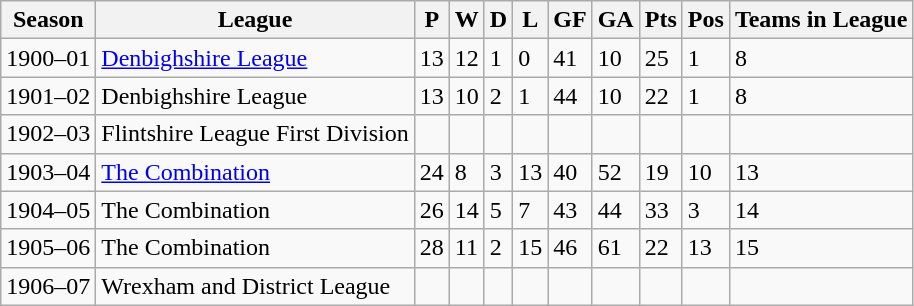<table class="wikitable">
<tr>
<th>Season</th>
<th>League</th>
<th>P</th>
<th>W</th>
<th>D</th>
<th>L</th>
<th>GF</th>
<th>GA</th>
<th>Pts</th>
<th>Pos</th>
<th>Teams in League</th>
</tr>
<tr>
<td>1900–01</td>
<td><a href='#'>Denbighshire League</a></td>
<td>13</td>
<td>12</td>
<td>1</td>
<td>0</td>
<td>41</td>
<td>10</td>
<td>25</td>
<td>1</td>
<td>8</td>
</tr>
<tr>
<td>1901–02</td>
<td>Denbighshire League</td>
<td>13</td>
<td>10</td>
<td>2</td>
<td>1</td>
<td>44</td>
<td>10</td>
<td>22</td>
<td>1</td>
<td>8</td>
</tr>
<tr>
<td>1902–03</td>
<td>Flintshire League First Division</td>
<td></td>
<td></td>
<td></td>
<td></td>
<td></td>
<td></td>
<td></td>
<td></td>
<td></td>
</tr>
<tr>
<td>1903–04</td>
<td><a href='#'>The Combination</a></td>
<td>24</td>
<td>8</td>
<td>3</td>
<td>13</td>
<td>40</td>
<td>52</td>
<td>19</td>
<td>10</td>
<td>13</td>
</tr>
<tr>
<td>1904–05</td>
<td>The Combination</td>
<td>26</td>
<td>14</td>
<td>5</td>
<td>7</td>
<td>43</td>
<td>44</td>
<td>33</td>
<td>3</td>
<td>14</td>
</tr>
<tr>
<td>1905–06</td>
<td>The Combination</td>
<td>28</td>
<td>11</td>
<td>2</td>
<td>15</td>
<td>46</td>
<td>61</td>
<td>22</td>
<td>13</td>
<td>15</td>
</tr>
<tr>
<td>1906–07</td>
<td>Wrexham and District League</td>
<td></td>
<td></td>
<td></td>
<td></td>
<td></td>
<td></td>
<td></td>
<td></td>
<td></td>
</tr>
</table>
